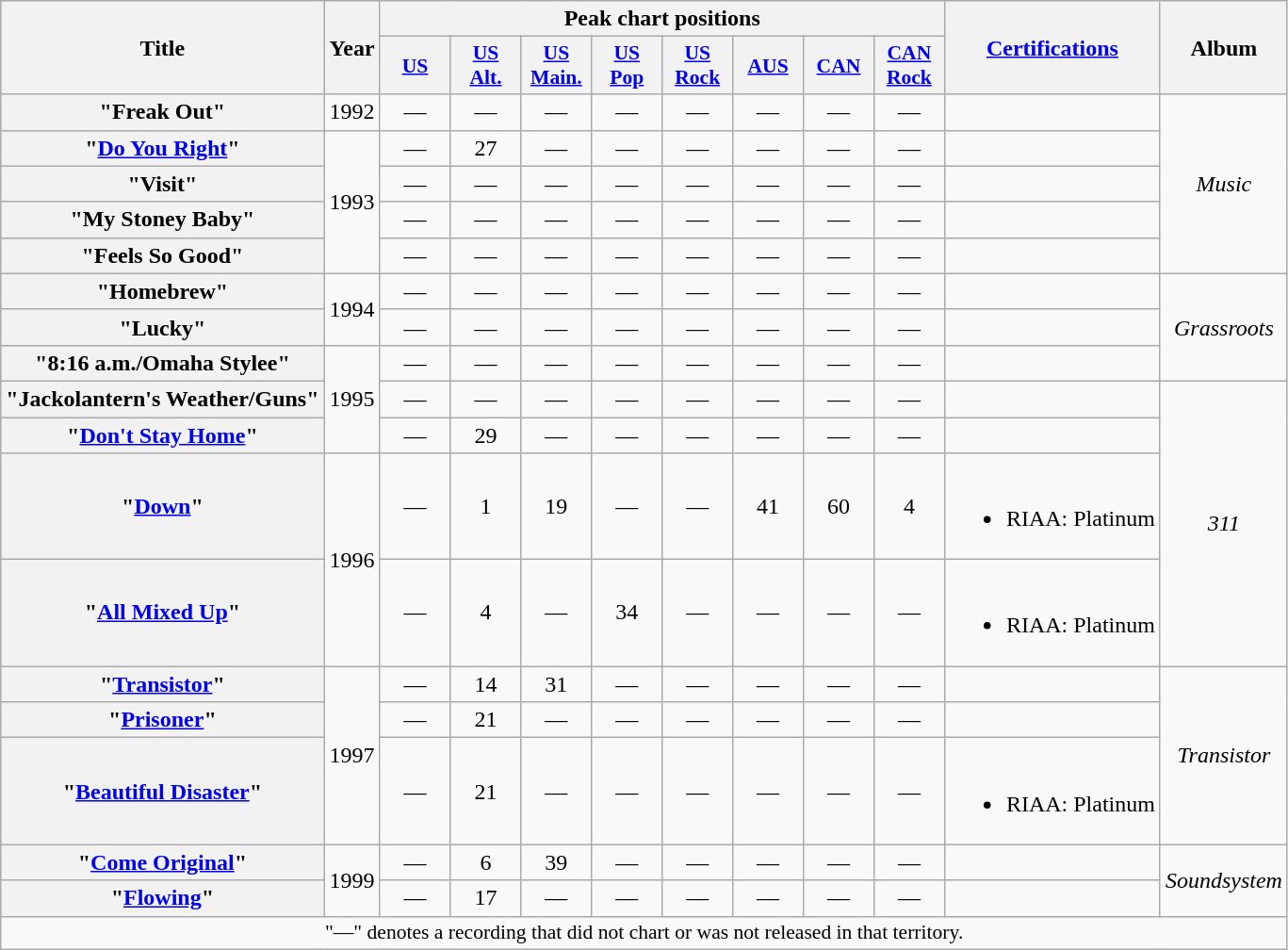<table class="wikitable plainrowheaders" style="text-align:center;" border="1">
<tr>
<th scope="col" rowspan="2">Title</th>
<th scope="col" rowspan="2">Year</th>
<th scope="col" colspan="8">Peak chart positions</th>
<th scope="col" rowspan="2"><a href='#'>Certifications</a></th>
<th scope="col" rowspan="2">Album</th>
</tr>
<tr>
<th scope="col" style="width:3em;font-size:90%;"><a href='#'>US</a><br></th>
<th scope="col" style="width:3em;font-size:90%;"><a href='#'>US<br>Alt.</a><br></th>
<th scope="col" style="width:3em;font-size:90%;"><a href='#'>US<br>Main.</a><br></th>
<th scope="col" style="width:3em;font-size:90%;"><a href='#'>US<br>Pop</a><br></th>
<th scope="col" style="width:3em;font-size:90%;"><a href='#'>US<br>Rock</a><br></th>
<th scope="col" style="width:3em;font-size:90%;"><a href='#'>AUS</a><br></th>
<th scope="col" style="width:3em;font-size:90%;"><a href='#'>CAN</a><br></th>
<th scope="col" style="width:3em;font-size:90%;"><a href='#'>CAN<br>Rock</a><br></th>
</tr>
<tr>
<th scope="row">"Freak Out"</th>
<td>1992</td>
<td>—</td>
<td>—</td>
<td>—</td>
<td>—</td>
<td>—</td>
<td>—</td>
<td>—</td>
<td>—</td>
<td></td>
<td rowspan="5"><em>Music</em></td>
</tr>
<tr>
<th scope="row">"<a href='#'>Do You Right</a>"</th>
<td rowspan="4">1993</td>
<td>—</td>
<td>27</td>
<td>—</td>
<td>—</td>
<td>—</td>
<td>—</td>
<td>—</td>
<td>—</td>
<td></td>
</tr>
<tr>
<th scope="row">"Visit"</th>
<td>—</td>
<td>—</td>
<td>—</td>
<td>—</td>
<td>—</td>
<td>—</td>
<td>—</td>
<td>—</td>
<td></td>
</tr>
<tr>
<th scope="row">"My Stoney Baby"</th>
<td>—</td>
<td>—</td>
<td>—</td>
<td>—</td>
<td>—</td>
<td>—</td>
<td>—</td>
<td>—</td>
<td></td>
</tr>
<tr>
<th scope="row">"Feels So Good"</th>
<td>—</td>
<td>—</td>
<td>—</td>
<td>—</td>
<td>—</td>
<td>—</td>
<td>—</td>
<td>—</td>
<td></td>
</tr>
<tr>
<th scope="row">"Homebrew"</th>
<td rowspan="2">1994</td>
<td>—</td>
<td>—</td>
<td>—</td>
<td>—</td>
<td>—</td>
<td>—</td>
<td>—</td>
<td>—</td>
<td></td>
<td rowspan="3"><em>Grassroots</em></td>
</tr>
<tr>
<th scope="row">"Lucky"</th>
<td>—</td>
<td>—</td>
<td>—</td>
<td>—</td>
<td>—</td>
<td>—</td>
<td>—</td>
<td>—</td>
<td></td>
</tr>
<tr>
<th scope="row">"8:16 a.m./Omaha Stylee"</th>
<td rowspan="3">1995</td>
<td>—</td>
<td>—</td>
<td>—</td>
<td>—</td>
<td>—</td>
<td>—</td>
<td>—</td>
<td>—</td>
<td></td>
</tr>
<tr>
<th scope="row">"Jackolantern's Weather/Guns"</th>
<td>—</td>
<td>—</td>
<td>—</td>
<td>—</td>
<td>—</td>
<td>—</td>
<td>—</td>
<td>—</td>
<td></td>
<td rowspan="4"><em>311</em></td>
</tr>
<tr>
<th scope="row">"<a href='#'>Don't Stay Home</a>"</th>
<td>—</td>
<td>29</td>
<td>—</td>
<td>—</td>
<td>—</td>
<td>—</td>
<td>—</td>
<td>—</td>
<td></td>
</tr>
<tr>
<th scope="row">"<a href='#'>Down</a>"</th>
<td rowspan="2">1996</td>
<td>—</td>
<td>1</td>
<td>19</td>
<td>—</td>
<td>—</td>
<td>41</td>
<td>60</td>
<td>4</td>
<td><br><ul><li>RIAA: Platinum</li></ul></td>
</tr>
<tr>
<th scope="row">"<a href='#'>All Mixed Up</a>"</th>
<td>—</td>
<td>4</td>
<td>—</td>
<td>34</td>
<td>—</td>
<td>—</td>
<td>—</td>
<td>—</td>
<td><br><ul><li>RIAA: Platinum</li></ul></td>
</tr>
<tr>
<th scope="row">"<a href='#'>Transistor</a>"</th>
<td rowspan="3">1997</td>
<td>—</td>
<td>14</td>
<td>31</td>
<td>—</td>
<td>—</td>
<td>—</td>
<td>—</td>
<td>—</td>
<td></td>
<td rowspan="3"><em>Transistor</em></td>
</tr>
<tr>
<th scope="row">"<a href='#'>Prisoner</a>"</th>
<td>—</td>
<td>21</td>
<td>—</td>
<td>—</td>
<td>—</td>
<td>—</td>
<td>—</td>
<td>—</td>
<td></td>
</tr>
<tr>
<th scope="row">"<a href='#'>Beautiful Disaster</a>"</th>
<td>—</td>
<td>21</td>
<td>—</td>
<td>—</td>
<td>—</td>
<td>—</td>
<td>—</td>
<td>—</td>
<td><br><ul><li>RIAA: Platinum</li></ul></td>
</tr>
<tr>
<th scope="row">"<a href='#'>Come Original</a>"</th>
<td rowspan="2">1999</td>
<td>—</td>
<td>6</td>
<td>39</td>
<td>—</td>
<td>—</td>
<td>—</td>
<td>—</td>
<td>—</td>
<td></td>
<td rowspan="2"><em>Soundsystem</em></td>
</tr>
<tr>
<th scope="row">"<a href='#'>Flowing</a>"</th>
<td>—</td>
<td>17</td>
<td>—</td>
<td>—</td>
<td>—</td>
<td>—</td>
<td>—</td>
<td>—</td>
<td></td>
</tr>
<tr>
<td colspan="15" style="font-size:90%">"—" denotes a recording that did not chart or was not released in that territory.</td>
</tr>
</table>
